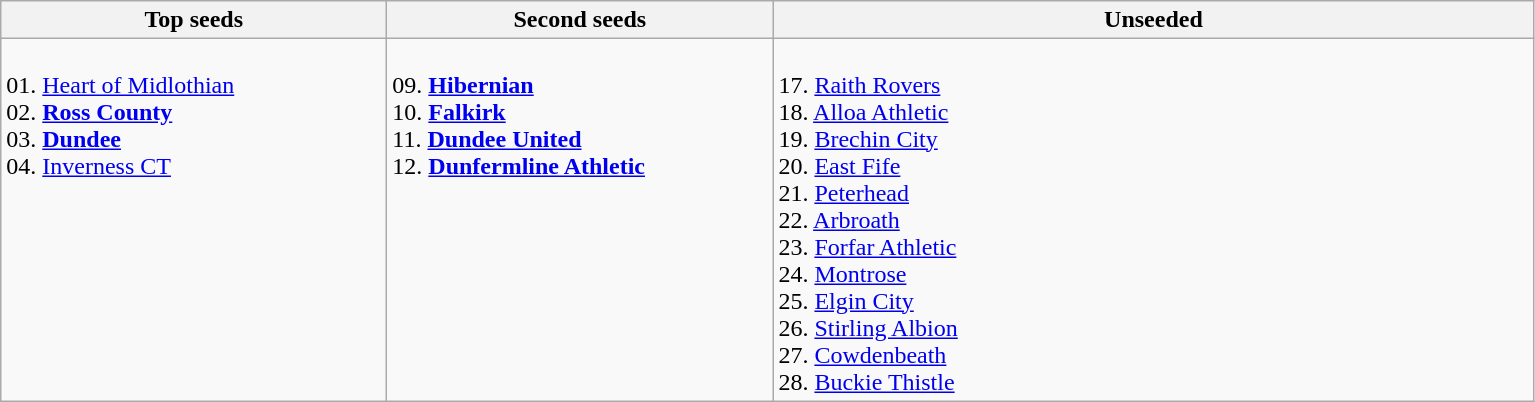<table class="wikitable">
<tr>
<th style="width:250px;">Top seeds</th>
<th style="width:250px;">Second seeds</th>
<th style="width:500px;">Unseeded</th>
</tr>
<tr>
<td valign=top><br>01. <a href='#'>Heart of Midlothian</a><br>
02. <strong><a href='#'>Ross County</a></strong><br>
03. <strong><a href='#'>Dundee</a></strong><br>
04. <a href='#'>Inverness CT</a><br></td>
<td valign=top><br>09. <strong><a href='#'>Hibernian</a></strong><br>
10. <strong><a href='#'>Falkirk</a></strong><br>
11. <strong><a href='#'>Dundee United</a></strong><br>
12. <strong><a href='#'>Dunfermline Athletic</a></strong><br></td>
<td valign=top><br>

17. <a href='#'>Raith Rovers</a><br>
18. <a href='#'>Alloa Athletic</a><br>
19. <a href='#'>Brechin City</a><br>
20. <a href='#'>East Fife</a><br>
21. <a href='#'>Peterhead</a><br>
22. <a href='#'>Arbroath</a><br>

23. <a href='#'>Forfar Athletic</a><br>
24. <a href='#'>Montrose</a><br>
25. <a href='#'>Elgin City</a><br>
26. <a href='#'>Stirling Albion</a><br>
27. <a href='#'>Cowdenbeath</a><br>
28. <a href='#'>Buckie Thistle</a><br>
</td>
</tr>
</table>
